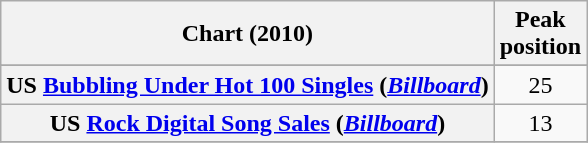<table class="wikitable sortable plainrowheaders" style="text-align:center">
<tr>
<th scope="col">Chart (2010)</th>
<th scope="col">Peak<br>position</th>
</tr>
<tr>
</tr>
<tr>
<th scope="row">US <a href='#'>Bubbling Under Hot 100 Singles</a> (<a href='#'><em>Billboard</em></a>)</th>
<td>25</td>
</tr>
<tr>
<th scope="row">US <a href='#'>Rock Digital Song Sales</a> (<a href='#'><em>Billboard</em></a>)</th>
<td>13</td>
</tr>
<tr>
</tr>
</table>
